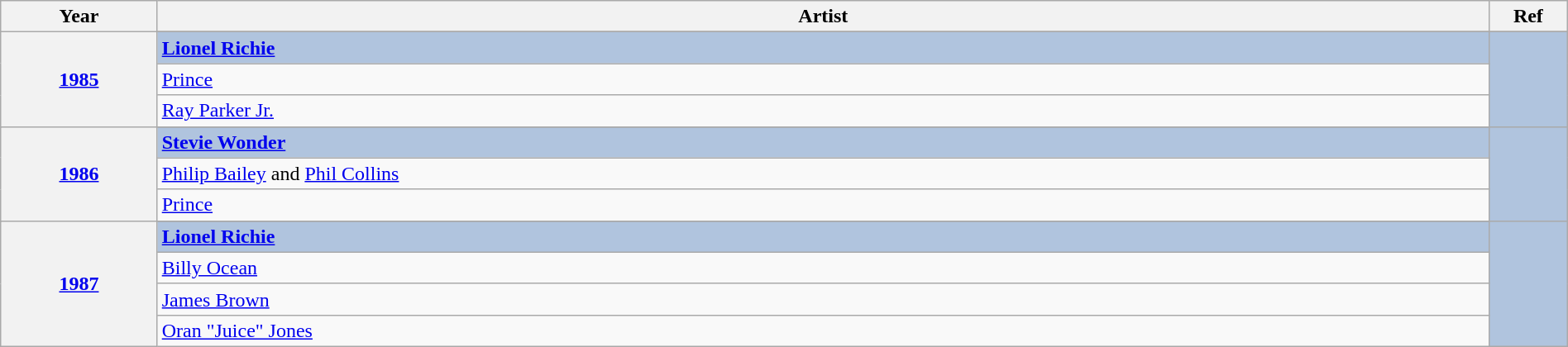<table class="wikitable" width="100%">
<tr>
<th width="10%">Year</th>
<th width="85%">Artist</th>
<th width="5%">Ref</th>
</tr>
<tr>
<th rowspan="4" align="center"><a href='#'>1985<br></a></th>
</tr>
<tr style="background:#B0C4DE">
<td><strong><a href='#'>Lionel Richie</a></strong></td>
<td rowspan="4" align="center"></td>
</tr>
<tr>
<td><a href='#'>Prince</a></td>
</tr>
<tr>
<td><a href='#'>Ray Parker Jr.</a></td>
</tr>
<tr>
<th rowspan="4" align="center"><a href='#'>1986<br></a></th>
</tr>
<tr style="background:#B0C4DE">
<td><strong><a href='#'>Stevie Wonder</a></strong></td>
<td rowspan="4" align="center"></td>
</tr>
<tr>
<td><a href='#'>Philip Bailey</a> and <a href='#'>Phil Collins</a></td>
</tr>
<tr>
<td><a href='#'>Prince</a></td>
</tr>
<tr>
<th rowspan="5" align="center"><a href='#'>1987<br></a></th>
</tr>
<tr style="background:#B0C4DE">
<td><strong><a href='#'>Lionel Richie</a></strong></td>
<td rowspan="5" align="center"></td>
</tr>
<tr>
<td><a href='#'>Billy Ocean</a></td>
</tr>
<tr>
<td><a href='#'>James Brown</a></td>
</tr>
<tr>
<td><a href='#'>Oran "Juice" Jones</a></td>
</tr>
</table>
